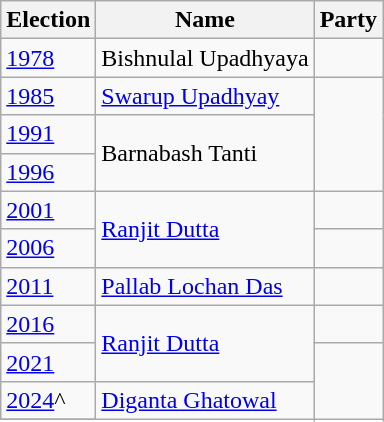<table class="wikitable sortable">
<tr>
<th>Election</th>
<th>Name</th>
<th colspan="2">Party</th>
</tr>
<tr>
<td><a href='#'>1978</a></td>
<td>Bishnulal Upadhyaya</td>
<td></td>
</tr>
<tr>
<td><a href='#'>1985</a></td>
<td><a href='#'>Swarup Upadhyay</a></td>
</tr>
<tr>
<td><a href='#'>1991</a></td>
<td rowspan=2>Barnabash Tanti</td>
</tr>
<tr>
<td><a href='#'>1996</a></td>
</tr>
<tr>
<td><a href='#'>2001</a></td>
<td rowspan=2><a href='#'>Ranjit Dutta</a></td>
<td></td>
</tr>
<tr>
<td><a href='#'>2006</a></td>
</tr>
<tr>
<td><a href='#'>2011</a></td>
<td><a href='#'>Pallab Lochan Das</a></td>
<td></td>
</tr>
<tr>
<td><a href='#'>2016</a></td>
<td rowspan=2><a href='#'>Ranjit Dutta</a></td>
<td></td>
</tr>
<tr>
<td><a href='#'>2021</a></td>
</tr>
<tr>
<td><a href='#'>2024</a>^</td>
<td rowspan=2><a href='#'>Diganta Ghatowal</a></td>
</tr>
<tr>
</tr>
</table>
